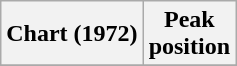<table class="wikitable sortable plainrowheaders" style="text-align:center">
<tr>
<th>Chart (1972)</th>
<th>Peak<br>position</th>
</tr>
<tr>
</tr>
</table>
